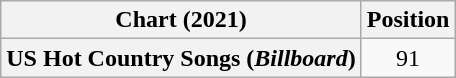<table class="wikitable plainrowheaders" style="text-align:center">
<tr>
<th>Chart (2021)</th>
<th>Position</th>
</tr>
<tr>
<th scope="row">US Hot Country Songs (<em>Billboard</em>)</th>
<td>91</td>
</tr>
</table>
